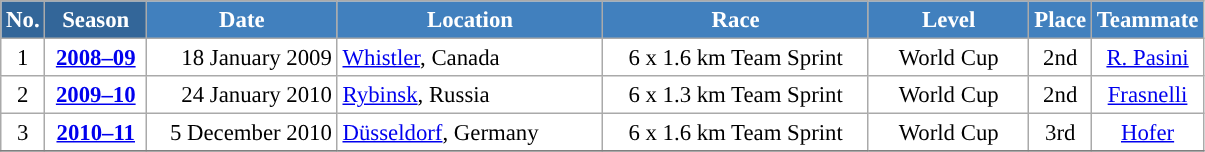<table class="wikitable sortable" style="font-size:95%; text-align:center; border:grey solid 1px; border-collapse:collapse; background:#ffffff;">
<tr style="background:#efefef;">
<th style="background-color:#369; color:white;">No.</th>
<th style="background-color:#369; color:white;">Season</th>
<th style="background-color:#4180be; color:white; width:120px;">Date</th>
<th style="background-color:#4180be; color:white; width:170px;">Location</th>
<th style="background-color:#4180be; color:white; width:170px;">Race</th>
<th style="background-color:#4180be; color:white; width:100px;">Level</th>
<th style="background-color:#4180be; color:white;">Place</th>
<th style="background-color:#4180be; color:white;">Teammate</th>
</tr>
<tr>
<td align=center>1</td>
<td rowspan=1 align=center><strong> <a href='#'>2008–09</a> </strong></td>
<td align=right>18 January 2009</td>
<td align=left> <a href='#'>Whistler</a>, Canada</td>
<td>6 x 1.6 km Team Sprint</td>
<td>World Cup</td>
<td>2nd</td>
<td><a href='#'>R. Pasini</a></td>
</tr>
<tr>
<td align=center>2</td>
<td rowspan=1 align=center><strong> <a href='#'>2009–10</a> </strong></td>
<td align=right>24 January 2010</td>
<td align=left> <a href='#'>Rybinsk</a>, Russia</td>
<td>6 x 1.3 km Team Sprint</td>
<td>World Cup</td>
<td>2nd</td>
<td><a href='#'>Frasnelli</a></td>
</tr>
<tr>
<td align=center>3</td>
<td rowspan=1 align=center><strong> <a href='#'>2010–11</a> </strong></td>
<td align=right>5 December 2010</td>
<td align=left> <a href='#'>Düsseldorf</a>, Germany</td>
<td>6 x 1.6 km Team Sprint</td>
<td>World Cup</td>
<td>3rd</td>
<td><a href='#'>Hofer</a></td>
</tr>
<tr>
</tr>
</table>
